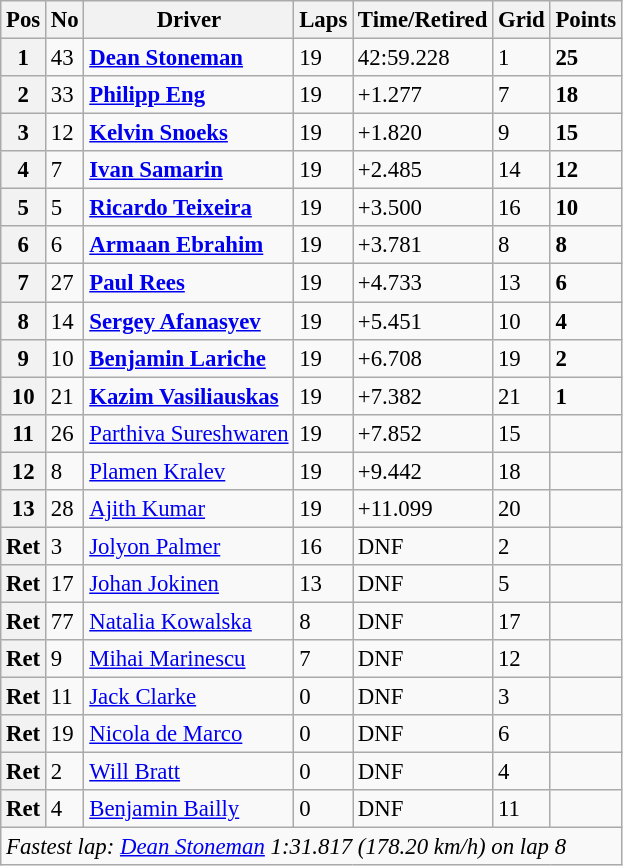<table class="wikitable" style="font-size:95%">
<tr>
<th>Pos</th>
<th>No</th>
<th>Driver</th>
<th>Laps</th>
<th>Time/Retired</th>
<th>Grid</th>
<th>Points</th>
</tr>
<tr>
<th>1</th>
<td>43</td>
<td> <strong><a href='#'>Dean Stoneman</a></strong></td>
<td>19</td>
<td>42:59.228</td>
<td>1</td>
<td><strong>25</strong></td>
</tr>
<tr>
<th>2</th>
<td>33</td>
<td> <strong><a href='#'>Philipp Eng</a></strong></td>
<td>19</td>
<td>+1.277</td>
<td>7</td>
<td><strong>18</strong></td>
</tr>
<tr>
<th>3</th>
<td>12</td>
<td> <strong><a href='#'>Kelvin Snoeks</a></strong></td>
<td>19</td>
<td>+1.820</td>
<td>9</td>
<td><strong>15</strong></td>
</tr>
<tr>
<th>4</th>
<td>7</td>
<td> <strong><a href='#'>Ivan Samarin</a></strong></td>
<td>19</td>
<td>+2.485</td>
<td>14</td>
<td><strong>12</strong></td>
</tr>
<tr>
<th>5</th>
<td>5</td>
<td> <strong><a href='#'>Ricardo Teixeira</a></strong></td>
<td>19</td>
<td>+3.500</td>
<td>16</td>
<td><strong>10</strong></td>
</tr>
<tr>
<th>6</th>
<td>6</td>
<td> <strong><a href='#'>Armaan Ebrahim</a></strong></td>
<td>19</td>
<td>+3.781</td>
<td>8</td>
<td><strong>8</strong></td>
</tr>
<tr>
<th>7</th>
<td>27</td>
<td> <strong><a href='#'>Paul Rees</a></strong></td>
<td>19</td>
<td>+4.733</td>
<td>13</td>
<td><strong>6</strong></td>
</tr>
<tr>
<th>8</th>
<td>14</td>
<td> <strong><a href='#'>Sergey Afanasyev</a></strong></td>
<td>19</td>
<td>+5.451</td>
<td>10</td>
<td><strong>4</strong></td>
</tr>
<tr>
<th>9</th>
<td>10</td>
<td> <strong><a href='#'>Benjamin Lariche</a></strong></td>
<td>19</td>
<td>+6.708</td>
<td>19</td>
<td><strong>2</strong></td>
</tr>
<tr>
<th>10</th>
<td>21</td>
<td> <strong><a href='#'>Kazim Vasiliauskas</a></strong></td>
<td>19</td>
<td>+7.382</td>
<td>21</td>
<td><strong>1</strong></td>
</tr>
<tr>
<th>11</th>
<td>26</td>
<td> <a href='#'>Parthiva Sureshwaren</a></td>
<td>19</td>
<td>+7.852</td>
<td>15</td>
<td></td>
</tr>
<tr>
<th>12</th>
<td>8</td>
<td> <a href='#'>Plamen Kralev</a></td>
<td>19</td>
<td>+9.442</td>
<td>18</td>
<td></td>
</tr>
<tr>
<th>13</th>
<td>28</td>
<td> <a href='#'>Ajith Kumar</a></td>
<td>19</td>
<td>+11.099</td>
<td>20</td>
<td></td>
</tr>
<tr>
<th>Ret</th>
<td>3</td>
<td> <a href='#'>Jolyon Palmer</a></td>
<td>16</td>
<td>DNF</td>
<td>2</td>
<td></td>
</tr>
<tr>
<th>Ret</th>
<td>17</td>
<td> <a href='#'>Johan Jokinen</a></td>
<td>13</td>
<td>DNF</td>
<td>5</td>
<td></td>
</tr>
<tr>
<th>Ret</th>
<td>77</td>
<td> <a href='#'>Natalia Kowalska</a></td>
<td>8</td>
<td>DNF</td>
<td>17</td>
<td></td>
</tr>
<tr>
<th>Ret</th>
<td>9</td>
<td> <a href='#'>Mihai Marinescu</a></td>
<td>7</td>
<td>DNF</td>
<td>12</td>
<td></td>
</tr>
<tr>
<th>Ret</th>
<td>11</td>
<td> <a href='#'>Jack Clarke</a></td>
<td>0</td>
<td>DNF</td>
<td>3</td>
<td></td>
</tr>
<tr>
<th>Ret</th>
<td>19</td>
<td> <a href='#'>Nicola de Marco</a></td>
<td>0</td>
<td>DNF</td>
<td>6</td>
<td></td>
</tr>
<tr>
<th>Ret</th>
<td>2</td>
<td> <a href='#'>Will Bratt</a></td>
<td>0</td>
<td>DNF</td>
<td>4</td>
<td></td>
</tr>
<tr>
<th>Ret</th>
<td>4</td>
<td> <a href='#'>Benjamin Bailly</a></td>
<td>0</td>
<td>DNF</td>
<td>11</td>
<td></td>
</tr>
<tr>
<td colspan=8><em>Fastest lap: <a href='#'>Dean Stoneman</a> 1:31.817 (178.20 km/h) on lap 8</em></td>
</tr>
</table>
